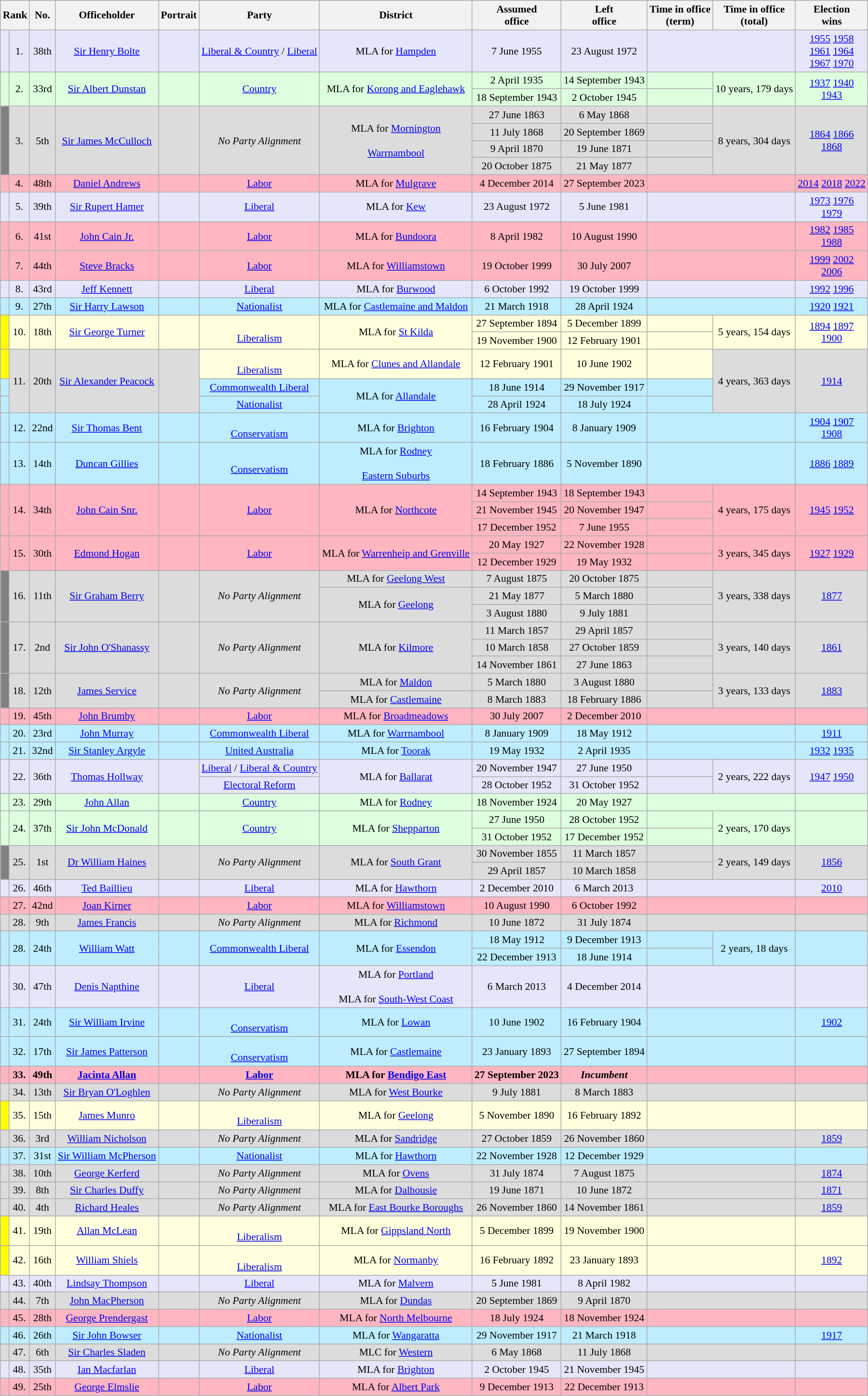<table class="wikitable" style="font-size: 90%; text-align:center;">
<tr>
<th colspan=2>Rank</th>
<th>No.</th>
<th>Officeholder</th>
<th>Portrait</th>
<th>Party</th>
<th>District</th>
<th>Assumed<br>office</th>
<th>Left<br>office</th>
<th>Time in office<br>(term)</th>
<th>Time in office<br>(total)</th>
<th>Election<br>wins</th>
</tr>
<tr bgcolor="lavender">
<td> </td>
<td>1.</td>
<td>38th</td>
<td><a href='#'>Sir Henry Bolte</a><br></td>
<td></td>
<td><a href='#'>Liberal & Country</a> / <a href='#'>Liberal</a></td>
<td>MLA for <a href='#'>Hampden</a><br></td>
<td>7 June 1955</td>
<td>23 August 1972</td>
<td colspan="2"></td>
<td><a href='#'>1955</a> <a href='#'>1958</a><br><a href='#'>1961</a> <a href='#'>1964</a><br><a href='#'>1967</a> <a href='#'>1970</a></td>
</tr>
<tr bgcolor=#DDFFDD>
<td rowspan=2 > </td>
<td rowspan=2>2.</td>
<td rowspan=2>33rd</td>
<td rowspan=2><a href='#'>Sir Albert Dunstan</a><br></td>
<td rowspan=2></td>
<td rowspan=2><a href='#'>Country</a></td>
<td rowspan=2>MLA for <a href='#'>Korong and Eaglehawk</a><br></td>
<td>2 April 1935</td>
<td>14 September 1943</td>
<td><em></em></td>
<td rowspan=2>10 years, 179 days</td>
<td rowspan=2><a href='#'>1937</a> <a href='#'>1940</a><br><a href='#'>1943</a></td>
</tr>
<tr bgcolor=#DDFFDD>
<td>18 September 1943</td>
<td>2 October 1945</td>
<td><em></em></td>
</tr>
<tr bgcolor=#DCDCDC>
<td rowspan=4 style="background:gray"> </td>
<td rowspan=4>3.</td>
<td rowspan=4>5th</td>
<td rowspan=4><a href='#'>Sir James McCulloch</a><br></td>
<td rowspan=4></td>
<td rowspan=4><em>No Party Alignment</em></td>
<td rowspan=4>MLA for <a href='#'>Mornington</a><br><br><a href='#'>Warrnambool</a><br></td>
<td>27 June 1863</td>
<td>6 May 1868</td>
<td><em></em></td>
<td rowspan=4>8 years, 304 days</td>
<td rowspan=4><a href='#'>1864</a> <a href='#'>1866</a><br><a href='#'>1868</a></td>
</tr>
<tr bgcolor=#DCDCDC>
<td>11 July 1868</td>
<td>20 September 1869</td>
<td><em></em></td>
</tr>
<tr bgcolor=#DCDCDC>
<td>9 April 1870</td>
<td>19 June 1871</td>
<td><em></em></td>
</tr>
<tr bgcolor=#DCDCDC>
<td>20 October 1875</td>
<td>21 May 1877</td>
<td><em></em></td>
</tr>
<tr bgcolor="lightpink">
<td> </td>
<td>4.</td>
<td>48th</td>
<td><a href='#'>Daniel Andrews</a><br></td>
<td></td>
<td><a href='#'>Labor</a></td>
<td>MLA for <a href='#'>Mulgrave</a><br></td>
<td>4 December 2014</td>
<td>27 September 2023</td>
<td colspan="2"></td>
<td><a href='#'>2014</a> <a href='#'>2018</a> <a href='#'>2022</a></td>
</tr>
<tr bgcolor="lavender">
<td> </td>
<td>5.</td>
<td>39th</td>
<td><a href='#'>Sir Rupert Hamer</a><br></td>
<td></td>
<td><a href='#'>Liberal</a></td>
<td>MLA for <a href='#'>Kew</a><br></td>
<td>23 August 1972</td>
<td>5 June 1981</td>
<td colspan="2"></td>
<td><a href='#'>1973</a> <a href='#'>1976</a><br><a href='#'>1979</a></td>
</tr>
<tr bgcolor="lightpink">
<td> </td>
<td>6.</td>
<td>41st</td>
<td><a href='#'>John Cain Jr.</a><br></td>
<td></td>
<td><a href='#'>Labor</a></td>
<td>MLA for <a href='#'>Bundoora</a><br></td>
<td>8 April 1982</td>
<td>10 August 1990</td>
<td colspan="2"></td>
<td><a href='#'>1982</a> <a href='#'>1985</a><br><a href='#'>1988</a></td>
</tr>
<tr bgcolor="lightpink">
<td> </td>
<td>7.</td>
<td>44th</td>
<td><a href='#'>Steve Bracks</a><br></td>
<td></td>
<td><a href='#'>Labor</a></td>
<td>MLA for <a href='#'>Williamstown</a><br></td>
<td>19 October 1999</td>
<td>30 July 2007</td>
<td colspan="2"></td>
<td><a href='#'>1999</a> <a href='#'>2002</a><br><a href='#'>2006</a></td>
</tr>
<tr bgcolor="lavender">
<td> </td>
<td>8.</td>
<td>43rd</td>
<td><a href='#'>Jeff Kennett</a><br></td>
<td></td>
<td><a href='#'>Liberal</a></td>
<td>MLA for <a href='#'>Burwood</a><br></td>
<td>6 October 1992</td>
<td>19 October 1999</td>
<td colspan="2"></td>
<td><a href='#'>1992</a> <a href='#'>1996</a></td>
</tr>
<tr bgcolor=#BDEDFF>
<td> </td>
<td>9.</td>
<td>27th</td>
<td><a href='#'>Sir Harry Lawson</a><br></td>
<td></td>
<td><a href='#'>Nationalist</a></td>
<td>MLA for <a href='#'>Castlemaine and Maldon</a><br></td>
<td>21 March 1918</td>
<td>28 April 1924</td>
<td colspan="2"></td>
<td><a href='#'>1920</a> <a href='#'>1921</a></td>
</tr>
<tr bgcolor=#FFFFDD>
<td rowspan=2 bgcolor="#FFFF00"> </td>
<td rowspan=2>10.</td>
<td rowspan=2>18th</td>
<td rowspan=2><a href='#'>Sir George Turner</a><br></td>
<td rowspan=2></td>
<td rowspan=2><br><a href='#'>Liberalism</a></td>
<td rowspan=2>MLA for <a href='#'>St Kilda</a><br></td>
<td>27 September 1894</td>
<td>5 December 1899</td>
<td><em></em></td>
<td rowspan=2>5 years, 154 days</td>
<td rowspan=2><a href='#'>1894</a> <a href='#'>1897</a><br><a href='#'>1900</a></td>
</tr>
<tr bgcolor=#FFFFDD>
<td>19 November 1900</td>
<td>12 February 1901</td>
<td><em></em></td>
</tr>
<tr>
<td bgcolor="#FFFF00"> </td>
<td rowspan=4 bgcolor=#DCDCDC>11.</td>
<td rowspan=4 bgcolor=#DCDCDC>20th</td>
<td rowspan=4 bgcolor=#DCDCDC><a href='#'>Sir Alexander Peacock</a><br></td>
<td rowspan=4 bgcolor=#DCDCDC></td>
<td bgcolor=#FFFFDD><br><a href='#'>Liberalism</a></td>
<td bgcolor=#FFFFDD>MLA for <a href='#'>Clunes and Allandale</a><br></td>
<td bgcolor=#FFFFDD>12 February 1901</td>
<td bgcolor=#FFFFDD>10 June 1902</td>
<td bgcolor=#FFFFDD><em></em></td>
<td rowspan=4 bgcolor=#DCDCDC>4 years, 363 days</td>
<td rowspan=4 bgcolor=#DCDCDC><a href='#'>1914</a></td>
</tr>
<tr bgcolor=#BDEDFF>
<td> </td>
<td><a href='#'>Commonwealth Liberal</a></td>
<td rowspan=3>MLA for <a href='#'>Allandale</a><br></td>
<td rowspan=2>18 June 1914</td>
<td rowspan=2>29 November 1917</td>
<td rowspan=2><em></em></td>
</tr>
<tr bgcolor=#BDEDFF>
<td rowspan=2 > </td>
<td rowspan=2><a href='#'>Nationalist</a></td>
</tr>
<tr bgcolor=#BDEDFF>
<td>28 April 1924</td>
<td>18 July 1924</td>
<td><em></em></td>
</tr>
<tr bgcolor=#BDEDFF>
<td> </td>
<td>12.</td>
<td>22nd</td>
<td><a href='#'>Sir Thomas Bent</a><br></td>
<td></td>
<td><br><a href='#'>Conservatism</a><br></td>
<td>MLA for <a href='#'>Brighton</a><br></td>
<td>16 February 1904</td>
<td>8 January 1909</td>
<td colspan="2"></td>
<td><a href='#'>1904</a> <a href='#'>1907</a><br><a href='#'>1908</a></td>
</tr>
<tr bgcolor=#BDEDFF>
<td> </td>
<td>13.</td>
<td>14th</td>
<td><a href='#'>Duncan Gillies</a><br></td>
<td></td>
<td><br><a href='#'>Conservatism</a></td>
<td>MLA for <a href='#'>Rodney</a><br><br><a href='#'>Eastern Suburbs</a><br></td>
<td>18 February 1886</td>
<td>5 November 1890</td>
<td colspan="2"></td>
<td><a href='#'>1886</a> <a href='#'>1889</a></td>
</tr>
<tr bgcolor="lightpink">
<td rowspan=3 > </td>
<td rowspan=3>14.</td>
<td rowspan=3>34th</td>
<td rowspan=3><a href='#'>John Cain Snr.</a><br></td>
<td rowspan=3></td>
<td rowspan=3><a href='#'>Labor</a></td>
<td rowspan=3>MLA for <a href='#'>Northcote</a><br></td>
<td>14 September 1943</td>
<td>18 September 1943</td>
<td><em></em></td>
<td rowspan=3>4 years, 175 days</td>
<td rowspan=3><a href='#'>1945</a> <a href='#'>1952</a></td>
</tr>
<tr bgcolor="lightpink">
<td>21 November 1945</td>
<td>20 November 1947</td>
<td><em></em></td>
</tr>
<tr bgcolor="lightpink">
<td>17 December 1952</td>
<td>7 June 1955</td>
<td><em></em></td>
</tr>
<tr bgcolor="lightpink">
<td rowspan=2 > </td>
<td rowspan=2>15.</td>
<td rowspan=2>30th</td>
<td rowspan=2><a href='#'>Edmond Hogan</a><br></td>
<td rowspan=2></td>
<td rowspan=2><a href='#'>Labor</a></td>
<td rowspan=2>MLA for <a href='#'>Warrenheip and Grenville</a><br></td>
<td>20 May 1927</td>
<td>22 November 1928</td>
<td><em></em></td>
<td rowspan=2>3 years, 345 days</td>
<td rowspan=2><a href='#'>1927</a> <a href='#'>1929</a></td>
</tr>
<tr bgcolor="lightpink">
<td>12 December 1929</td>
<td>19 May 1932</td>
<td><em></em></td>
</tr>
<tr bgcolor=#DCDCDC>
<td rowspan=3 style="background:gray"> </td>
<td rowspan=3>16.</td>
<td rowspan=3>11th</td>
<td rowspan=3><a href='#'>Sir Graham Berry</a><br></td>
<td rowspan=3></td>
<td rowspan=3><em>No Party Alignment</em></td>
<td>MLA for <a href='#'>Geelong West</a><br></td>
<td>7 August 1875</td>
<td>20 October 1875</td>
<td><em></em></td>
<td rowspan=3>3 years, 338 days</td>
<td rowspan=3><a href='#'>1877</a></td>
</tr>
<tr bgcolor=#DCDCDC>
<td rowspan=2>MLA for <a href='#'>Geelong</a><br></td>
<td>21 May 1877</td>
<td>5 March 1880</td>
<td><em></em></td>
</tr>
<tr bgcolor=#DCDCDC>
<td>3 August 1880</td>
<td>9 July 1881</td>
<td><em></em></td>
</tr>
<tr bgcolor=#DCDCDC>
<td rowspan=3 style="background:gray"> </td>
<td rowspan=3>17.</td>
<td rowspan=3>2nd</td>
<td rowspan=3><a href='#'>Sir John O'Shanassy</a><br></td>
<td rowspan=3></td>
<td rowspan=3><em>No Party Alignment</em></td>
<td rowspan=3>MLA for <a href='#'>Kilmore</a><br></td>
<td>11 March 1857</td>
<td>29 April 1857</td>
<td><em></em></td>
<td rowspan=3>3 years, 140 days</td>
<td rowspan=3><a href='#'>1861</a></td>
</tr>
<tr bgcolor=#DCDCDC>
<td>10 March 1858</td>
<td>27 October 1859</td>
<td><em></em></td>
</tr>
<tr bgcolor=#DCDCDC>
<td>14 November 1861</td>
<td>27 June 1863</td>
<td><em></em></td>
</tr>
<tr bgcolor=#DCDCDC>
<td rowspan=2 style="background:gray"> </td>
<td rowspan=2>18.</td>
<td rowspan=2>12th</td>
<td rowspan=2><a href='#'>James Service</a><br></td>
<td rowspan=2></td>
<td rowspan=2><em>No Party Alignment</em></td>
<td>MLA for <a href='#'>Maldon</a><br></td>
<td>5 March 1880</td>
<td>3 August 1880</td>
<td><em></em></td>
<td rowspan=2>3 years, 133 days</td>
<td rowspan=2><a href='#'>1883</a></td>
</tr>
<tr bgcolor=#DCDCDC>
<td>MLA for <a href='#'>Castlemaine</a><br></td>
<td>8 March 1883</td>
<td>18 February 1886</td>
<td><em></em></td>
</tr>
<tr bgcolor="lightpink">
<td> </td>
<td>19.</td>
<td>45th</td>
<td><a href='#'>John Brumby</a><br></td>
<td></td>
<td><a href='#'>Labor</a></td>
<td>MLA for <a href='#'>Broadmeadows</a><br></td>
<td>30 July 2007</td>
<td>2 December 2010</td>
<td colspan="2"></td>
<td></td>
</tr>
<tr bgcolor=#BDEDFF>
<td> </td>
<td>20.</td>
<td>23rd</td>
<td><a href='#'>John Murray</a><br></td>
<td></td>
<td><a href='#'>Commonwealth Liberal</a></td>
<td>MLA for <a href='#'>Warrnambool</a><br></td>
<td>8 January 1909</td>
<td>18 May 1912</td>
<td colspan="2"></td>
<td><a href='#'>1911</a></td>
</tr>
<tr bgcolor=#BDEDFF>
<td> </td>
<td>21.</td>
<td>32nd</td>
<td><a href='#'>Sir Stanley Argyle</a><br></td>
<td></td>
<td><a href='#'>United Australia</a></td>
<td>MLA for <a href='#'>Toorak</a><br></td>
<td>19 May 1932</td>
<td>2 April 1935</td>
<td colspan="2"></td>
<td><a href='#'>1932</a> <a href='#'>1935</a></td>
</tr>
<tr bgcolor="lavender">
<td rowspan=2 > </td>
<td rowspan=2>22.</td>
<td rowspan=2>36th</td>
<td rowspan=2><a href='#'>Thomas Hollway</a><br></td>
<td rowspan=2></td>
<td bgcolor="lavender"><a href='#'>Liberal</a> / <a href='#'>Liberal & Country</a></td>
<td rowspan=2>MLA for <a href='#'>Ballarat</a><br></td>
<td bgcolor="lavender">20 November 1947</td>
<td bgcolor="lavender">27 June 1950</td>
<td bgcolor="lavender"><em></em></td>
<td rowspan=2>2 years, 222 days</td>
<td rowspan=2><a href='#'>1947</a> <a href='#'>1950</a></td>
</tr>
<tr bgcolor="lavender">
<td><a href='#'>Electoral Reform</a></td>
<td>28 October 1952</td>
<td>31 October 1952</td>
<td><em></em></td>
</tr>
<tr bgcolor=#DDFFDD>
<td> </td>
<td>23.</td>
<td>29th</td>
<td><a href='#'>John Allan</a><br></td>
<td></td>
<td><a href='#'>Country</a></td>
<td>MLA for <a href='#'>Rodney</a><br></td>
<td>18 November 1924</td>
<td>20 May 1927</td>
<td colspan="2"></td>
<td></td>
</tr>
<tr bgcolor=#DDFFDD>
<td rowspan=2 > </td>
<td rowspan=2>24.</td>
<td rowspan=2>37th</td>
<td rowspan=2><a href='#'>Sir John McDonald</a><br></td>
<td rowspan=2></td>
<td rowspan=2><a href='#'>Country</a></td>
<td rowspan=2>MLA for <a href='#'>Shepparton</a><br></td>
<td>27 June 1950</td>
<td>28 October 1952</td>
<td><em></em></td>
<td rowspan=2>2 years, 170 days</td>
<td rowspan=2></td>
</tr>
<tr bgcolor=#DDFFDD>
<td>31 October 1952</td>
<td>17 December 1952</td>
<td><em></em></td>
</tr>
<tr bgcolor=#DCDCDC>
<td rowspan=2 style="background:gray"> </td>
<td rowspan=2>25.</td>
<td rowspan=2>1st</td>
<td rowspan=2><a href='#'>Dr William Haines</a><br></td>
<td rowspan=2></td>
<td rowspan=2><em>No Party Alignment</em></td>
<td rowspan=2>MLA for <a href='#'>South Grant</a><br></td>
<td>30 November 1855</td>
<td>11 March 1857</td>
<td><em></em></td>
<td rowspan=2>2 years, 149 days</td>
<td rowspan=2><a href='#'>1856</a></td>
</tr>
<tr bgcolor=#DCDCDC>
<td>29 April 1857</td>
<td>10 March 1858</td>
<td><em></em></td>
</tr>
<tr bgcolor="lavender">
<td> </td>
<td>26.</td>
<td>46th</td>
<td><a href='#'>Ted Baillieu</a><br></td>
<td></td>
<td><a href='#'>Liberal</a></td>
<td>MLA for <a href='#'>Hawthorn</a><br></td>
<td>2 December 2010</td>
<td>6 March 2013</td>
<td colspan="2"></td>
<td><a href='#'>2010</a></td>
</tr>
<tr bgcolor="lightpink">
<td> </td>
<td>27.</td>
<td>42nd</td>
<td><a href='#'>Joan Kirner</a><br></td>
<td></td>
<td><a href='#'>Labor</a></td>
<td>MLA for <a href='#'>Williamstown</a><br></td>
<td>10 August 1990</td>
<td>6 October 1992</td>
<td colspan="2"></td>
<td></td>
</tr>
<tr bgcolor=#DCDCDC>
<td> </td>
<td>28.</td>
<td>9th</td>
<td><a href='#'>James Francis</a><br></td>
<td></td>
<td><em>No Party Alignment</em></td>
<td>MLA for <a href='#'>Richmond</a><br></td>
<td>10 June 1872</td>
<td>31 July 1874</td>
<td colspan="2"></td>
<td></td>
</tr>
<tr bgcolor=#BDEDFF>
<td rowspan=2 > </td>
<td rowspan=2>28.</td>
<td rowspan=2>24th</td>
<td rowspan=2><a href='#'>William Watt</a><br></td>
<td rowspan=2></td>
<td rowspan=2><a href='#'>Commonwealth Liberal</a></td>
<td rowspan=2>MLA for <a href='#'>Essendon</a><br></td>
<td>18 May 1912</td>
<td>9 December 1913</td>
<td><em></em></td>
<td rowspan=2>2 years, 18 days</td>
<td rowspan=2></td>
</tr>
<tr bgcolor=#BDEDFF>
<td>22 December 1913</td>
<td>18 June 1914</td>
<td><em></em></td>
</tr>
<tr bgcolor="lavender">
<td> </td>
<td>30.</td>
<td>47th</td>
<td><a href='#'>Denis Napthine</a><br></td>
<td></td>
<td><a href='#'>Liberal</a></td>
<td>MLA for <a href='#'>Portland</a><br><br>MLA for <a href='#'>South-West Coast</a><br></td>
<td>6 March 2013</td>
<td>4 December 2014</td>
<td colspan="2"></td>
<td></td>
</tr>
<tr bgcolor=#BDEDFF>
<td> </td>
<td>31.</td>
<td>24th</td>
<td><a href='#'>Sir William Irvine</a><br></td>
<td></td>
<td><br><a href='#'>Conservatism</a><br></td>
<td>MLA for <a href='#'>Lowan</a><br></td>
<td>10 June 1902</td>
<td>16 February 1904</td>
<td colspan="2"></td>
<td><a href='#'>1902</a></td>
</tr>
<tr bgcolor=#BDEDFF>
<td> </td>
<td>32.</td>
<td>17th</td>
<td><a href='#'>Sir James Patterson</a><br></td>
<td></td>
<td><br><a href='#'>Conservatism</a></td>
<td>MLA for <a href='#'>Castlemaine</a><br></td>
<td>23 January 1893</td>
<td>27 September 1894</td>
<td colspan="2"></td>
<td></td>
</tr>
<tr bgcolor="lightpink">
<td> </td>
<td><strong>33.</strong></td>
<td><strong>49th</strong></td>
<td><strong><a href='#'>Jacinta Allan</a><br></strong></td>
<td></td>
<td><strong><a href='#'>Labor</a></strong></td>
<td><strong>MLA for <a href='#'>Bendigo East</a><br></strong></td>
<td><strong>27 September 2023</strong></td>
<td><strong><em>Incumbent</em></strong></td>
<td colspan="2"><strong><em></em></strong></td>
<td></td>
</tr>
<tr bgcolor=#DCDCDC>
<td> </td>
<td>34.</td>
<td>13th</td>
<td><a href='#'>Sir Bryan O'Loghlen</a><br></td>
<td></td>
<td><em>No Party Alignment</em></td>
<td>MLA for <a href='#'>West Bourke</a><br></td>
<td>9 July 1881</td>
<td>8 March 1883</td>
<td colspan="2"></td>
<td></td>
</tr>
<tr bgcolor=#FFFFDD>
<td bgcolor="#FFFF00"> </td>
<td>35.</td>
<td>15th</td>
<td><a href='#'>James Munro</a><br></td>
<td></td>
<td><br><a href='#'>Liberalism</a><br></td>
<td>MLA for <a href='#'>Geelong</a><br></td>
<td>5 November 1890</td>
<td>16 February 1892</td>
<td colspan="2"></td>
<td></td>
</tr>
<tr bgcolor=#DCDCDC>
<td> </td>
<td>36.</td>
<td>3rd</td>
<td><a href='#'>William Nicholson</a><br></td>
<td></td>
<td><em>No Party Alignment</em></td>
<td>MLA for <a href='#'>Sandridge</a><br></td>
<td>27 October 1859</td>
<td>26 November 1860</td>
<td colspan="2"></td>
<td><a href='#'>1859</a></td>
</tr>
<tr bgcolor=#BDEDFF>
<td> </td>
<td>37.</td>
<td>31st</td>
<td><a href='#'>Sir William McPherson</a><br></td>
<td></td>
<td><a href='#'>Nationalist</a></td>
<td>MLA for <a href='#'>Hawthorn</a><br></td>
<td>22 November 1928</td>
<td>12 December 1929</td>
<td colspan="2"></td>
<td></td>
</tr>
<tr bgcolor=#DCDCDC>
<td> </td>
<td>38.</td>
<td>10th</td>
<td><a href='#'>George Kerferd</a><br></td>
<td></td>
<td><em>No Party Alignment</em></td>
<td>MLA for <a href='#'>Ovens</a><br></td>
<td>31 July 1874</td>
<td>7 August 1875</td>
<td colspan="2"></td>
<td><a href='#'>1874</a></td>
</tr>
<tr bgcolor=#DCDCDC>
<td> </td>
<td>39.</td>
<td>8th</td>
<td><a href='#'>Sir Charles Duffy</a><br></td>
<td></td>
<td><em>No Party Alignment</em></td>
<td>MLA for <a href='#'>Dalhousie</a><br></td>
<td>19 June 1871</td>
<td>10 June 1872</td>
<td colspan="2"></td>
<td><a href='#'>1871</a></td>
</tr>
<tr bgcolor=#DCDCDC>
<td> </td>
<td>40.</td>
<td>4th</td>
<td><a href='#'>Richard Heales</a><br></td>
<td></td>
<td><em>No Party Alignment</em></td>
<td>MLA for <a href='#'>East Bourke Boroughs</a><br></td>
<td>26 November 1860</td>
<td>14 November 1861</td>
<td colspan="2"></td>
<td><a href='#'>1859</a></td>
</tr>
<tr bgcolor=#FFFFDD>
<td bgcolor="#FFFF00"> </td>
<td>41.</td>
<td>19th</td>
<td><a href='#'>Allan McLean</a><br></td>
<td></td>
<td><br><a href='#'>Liberalism</a></td>
<td>MLA for <a href='#'>Gippsland North</a><br></td>
<td>5 December 1899</td>
<td>19 November 1900</td>
<td colspan="2"></td>
<td></td>
</tr>
<tr bgcolor=#FFFFDD>
<td bgcolor="#FFFF00"> </td>
<td>42.</td>
<td>16th</td>
<td><a href='#'>William Shiels</a><br></td>
<td></td>
<td><br><a href='#'>Liberalism</a></td>
<td>MLA for <a href='#'>Normanby</a><br></td>
<td>16 February 1892</td>
<td>23 January 1893</td>
<td colspan="2"></td>
<td><a href='#'>1892</a></td>
</tr>
<tr bgcolor="lavender">
<td> </td>
<td>43.</td>
<td>40th</td>
<td><a href='#'>Lindsay Thompson</a><br></td>
<td></td>
<td><a href='#'>Liberal</a></td>
<td>MLA for <a href='#'>Malvern</a><br></td>
<td>5 June 1981</td>
<td>8 April 1982</td>
<td colspan="2"></td>
<td></td>
</tr>
<tr bgcolor=#DCDCDC>
<td> </td>
<td>44.</td>
<td>7th</td>
<td><a href='#'>John MacPherson</a><br></td>
<td></td>
<td><em>No Party Alignment</em></td>
<td>MLA for <a href='#'>Dundas</a><br></td>
<td>20 September 1869</td>
<td>9 April 1870</td>
<td colspan="2"></td>
<td></td>
</tr>
<tr bgcolor="lightpink">
<td> </td>
<td>45.</td>
<td>28th</td>
<td><a href='#'>George Prendergast</a><br></td>
<td></td>
<td><a href='#'>Labor</a></td>
<td>MLA for <a href='#'>North Melbourne</a><br></td>
<td>18 July 1924</td>
<td>18 November 1924</td>
<td colspan="2"></td>
<td></td>
</tr>
<tr bgcolor=#BDEDFF>
<td> </td>
<td>46.</td>
<td>26th</td>
<td><a href='#'>Sir John Bowser</a><br></td>
<td></td>
<td><a href='#'>Nationalist</a></td>
<td>MLA for <a href='#'>Wangaratta</a><br></td>
<td>29 November 1917</td>
<td>21 March 1918</td>
<td colspan="2"></td>
<td><a href='#'>1917</a></td>
</tr>
<tr bgcolor=#DCDCDC>
<td> </td>
<td>47.</td>
<td>6th</td>
<td><a href='#'>Sir Charles Sladen</a><br></td>
<td></td>
<td><em>No Party Alignment</em></td>
<td>MLC for <a href='#'>Western</a><br></td>
<td>6 May 1868</td>
<td>11 July 1868</td>
<td colspan="2"></td>
<td></td>
</tr>
<tr bgcolor="lavender">
<td> </td>
<td>48.</td>
<td>35th</td>
<td><a href='#'>Ian Macfarlan</a><br></td>
<td></td>
<td><a href='#'>Liberal</a></td>
<td>MLA for <a href='#'>Brighton</a><br></td>
<td>2 October 1945</td>
<td>21 November 1945</td>
<td colspan="2"></td>
<td></td>
</tr>
<tr bgcolor="lightpink">
<td> </td>
<td>49.</td>
<td>25th</td>
<td><a href='#'>George Elmslie</a><br></td>
<td></td>
<td><a href='#'>Labor</a></td>
<td>MLA for <a href='#'>Albert Park</a><br></td>
<td>9 December 1913</td>
<td>22 December 1913</td>
<td colspan="2"></td>
<td></td>
</tr>
</table>
